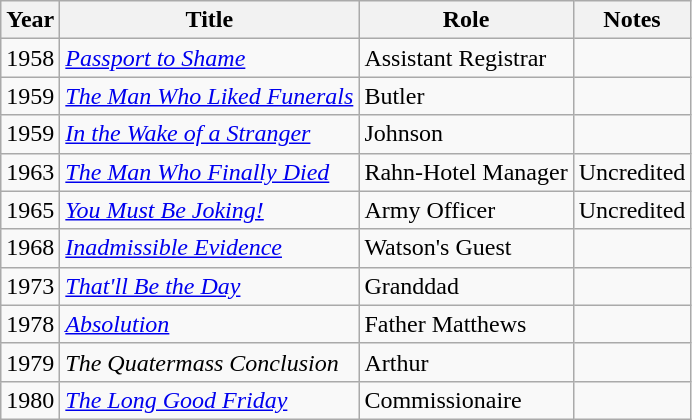<table class="wikitable">
<tr>
<th>Year</th>
<th>Title</th>
<th>Role</th>
<th>Notes</th>
</tr>
<tr>
<td>1958</td>
<td><em><a href='#'>Passport to Shame</a></em></td>
<td>Assistant Registrar</td>
<td></td>
</tr>
<tr>
<td>1959</td>
<td><em><a href='#'>The Man Who Liked Funerals</a></em></td>
<td>Butler</td>
<td></td>
</tr>
<tr>
<td>1959</td>
<td><em><a href='#'>In the Wake of a Stranger</a></em></td>
<td>Johnson</td>
<td></td>
</tr>
<tr>
<td>1963</td>
<td><em><a href='#'>The Man Who Finally Died</a></em></td>
<td>Rahn-Hotel Manager</td>
<td>Uncredited</td>
</tr>
<tr>
<td>1965</td>
<td><em><a href='#'>You Must Be Joking!</a></em></td>
<td>Army Officer</td>
<td>Uncredited</td>
</tr>
<tr>
<td>1968</td>
<td><em><a href='#'>Inadmissible Evidence</a></em></td>
<td>Watson's Guest</td>
<td></td>
</tr>
<tr>
<td>1973</td>
<td><em><a href='#'>That'll Be the Day</a></em></td>
<td>Granddad</td>
<td></td>
</tr>
<tr>
<td>1978</td>
<td><em><a href='#'>Absolution</a></em></td>
<td>Father Matthews</td>
<td></td>
</tr>
<tr>
<td>1979</td>
<td><em>The Quatermass Conclusion</em></td>
<td>Arthur</td>
<td></td>
</tr>
<tr>
<td>1980</td>
<td><em><a href='#'>The Long Good Friday</a></em></td>
<td>Commissionaire</td>
<td></td>
</tr>
</table>
